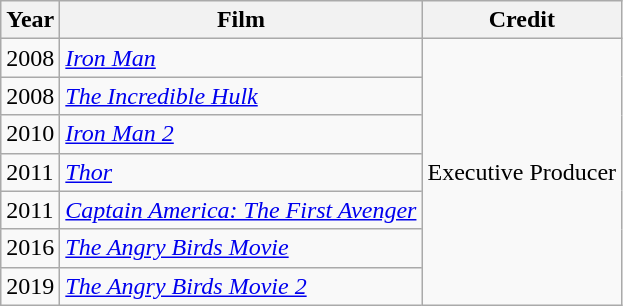<table class="wikitable">
<tr>
<th>Year</th>
<th>Film</th>
<th>Credit</th>
</tr>
<tr>
<td>2008</td>
<td><em><a href='#'>Iron Man</a></em></td>
<td rowspan="7">Executive Producer</td>
</tr>
<tr>
<td>2008</td>
<td><em><a href='#'>The Incredible Hulk</a></em></td>
</tr>
<tr>
<td>2010</td>
<td><em><a href='#'>Iron Man 2</a></em></td>
</tr>
<tr>
<td>2011</td>
<td><em><a href='#'>Thor</a></em></td>
</tr>
<tr>
<td>2011</td>
<td><em><a href='#'>Captain America: The First Avenger</a></em></td>
</tr>
<tr>
<td>2016</td>
<td><em><a href='#'>The Angry Birds Movie</a></em></td>
</tr>
<tr>
<td>2019</td>
<td><em><a href='#'>The Angry Birds Movie 2</a></em></td>
</tr>
</table>
